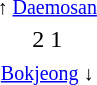<table style="text-align:center;">
<tr>
<td><small>↑ <a href='#'>Daemosan</a></small></td>
</tr>
<tr>
<td><span>2</span>   <span>1</span></td>
</tr>
<tr>
<td><small><a href='#'>Bokjeong</a> ↓</small></td>
</tr>
</table>
